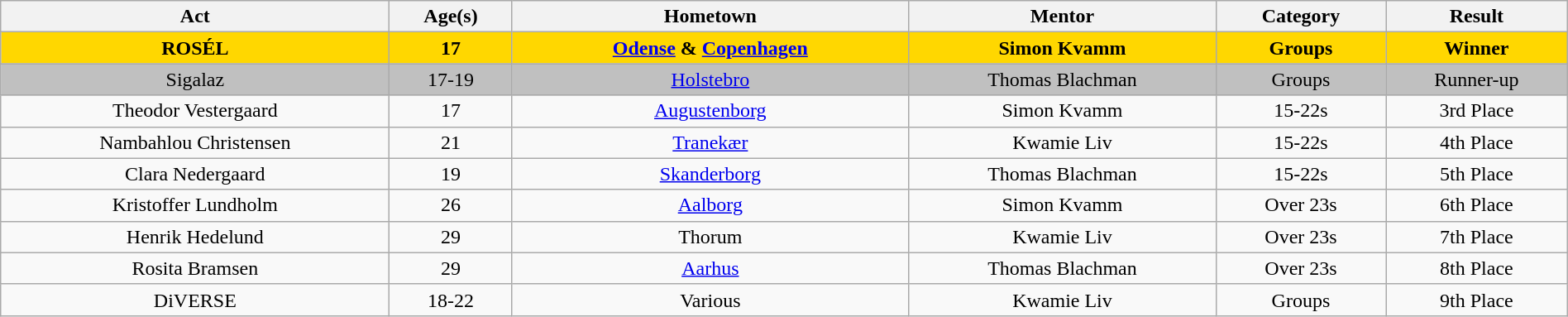<table class="wikitable sortable" style="width:100%; text-align:center;">
<tr>
<th>Act</th>
<th>Age(s)</th>
<th>Hometown</th>
<th>Mentor</th>
<th>Category</th>
<th>Result</th>
</tr>
<tr style="background:gold">
<td><strong>ROSÉL</strong></td>
<td><strong>17</strong></td>
<td><strong><a href='#'>Odense</a> & <a href='#'>Copenhagen</a></strong></td>
<td><strong>Simon Kvamm</strong></td>
<td><strong>Groups</strong></td>
<td><strong>Winner</strong></td>
</tr>
<tr style="background:silver">
<td>Sigalaz</td>
<td>17-19</td>
<td><a href='#'>Holstebro</a></td>
<td>Thomas Blachman</td>
<td>Groups</td>
<td>Runner-up</td>
</tr>
<tr>
<td>Theodor Vestergaard</td>
<td>17</td>
<td><a href='#'>Augustenborg</a></td>
<td>Simon Kvamm</td>
<td>15-22s</td>
<td>3rd Place</td>
</tr>
<tr>
<td>Nambahlou Christensen</td>
<td>21</td>
<td><a href='#'>Tranekær</a></td>
<td>Kwamie Liv</td>
<td>15-22s</td>
<td>4th Place</td>
</tr>
<tr>
<td>Clara Nedergaard</td>
<td>19</td>
<td><a href='#'>Skanderborg</a></td>
<td>Thomas Blachman</td>
<td>15-22s</td>
<td>5th Place</td>
</tr>
<tr>
<td>Kristoffer Lundholm</td>
<td>26</td>
<td><a href='#'>Aalborg</a></td>
<td>Simon Kvamm</td>
<td>Over 23s</td>
<td>6th Place</td>
</tr>
<tr>
<td>Henrik Hedelund</td>
<td>29</td>
<td>Thorum</td>
<td>Kwamie Liv</td>
<td>Over 23s</td>
<td>7th Place</td>
</tr>
<tr>
<td>Rosita Bramsen</td>
<td>29</td>
<td><a href='#'>Aarhus</a></td>
<td>Thomas Blachman</td>
<td>Over 23s</td>
<td>8th Place</td>
</tr>
<tr>
<td>DiVERSE</td>
<td>18-22</td>
<td>Various</td>
<td>Kwamie Liv</td>
<td>Groups</td>
<td>9th Place</td>
</tr>
</table>
